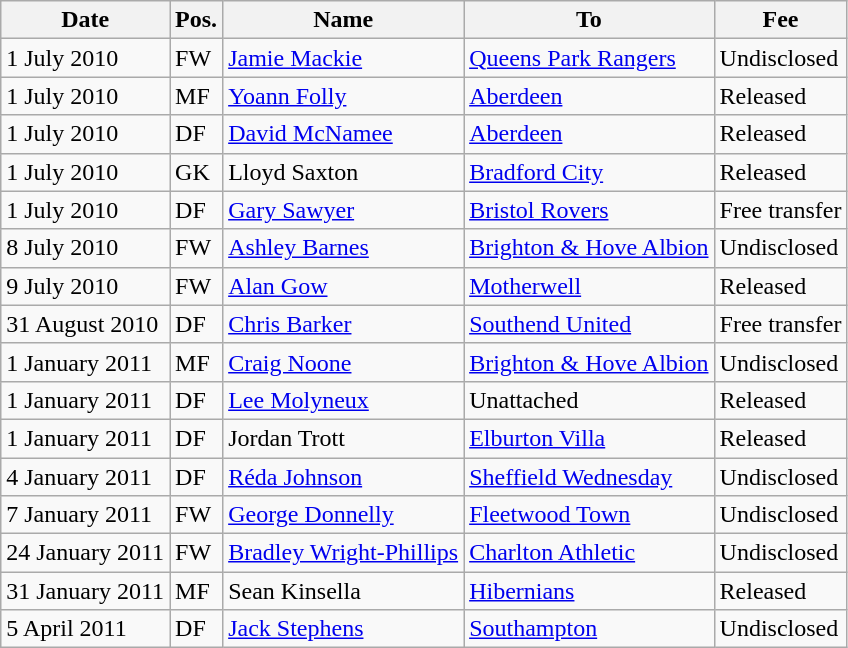<table class="wikitable">
<tr>
<th>Date</th>
<th>Pos.</th>
<th>Name</th>
<th>To</th>
<th>Fee</th>
</tr>
<tr>
<td>1 July 2010</td>
<td>FW</td>
<td> <a href='#'>Jamie Mackie</a></td>
<td> <a href='#'>Queens Park Rangers</a></td>
<td>Undisclosed</td>
</tr>
<tr>
<td>1 July 2010</td>
<td>MF</td>
<td> <a href='#'>Yoann Folly</a></td>
<td> <a href='#'>Aberdeen</a></td>
<td>Released</td>
</tr>
<tr>
<td>1 July 2010</td>
<td>DF</td>
<td> <a href='#'>David McNamee</a></td>
<td> <a href='#'>Aberdeen</a></td>
<td>Released</td>
</tr>
<tr>
<td>1 July 2010</td>
<td>GK</td>
<td> Lloyd Saxton</td>
<td> <a href='#'>Bradford City</a></td>
<td>Released</td>
</tr>
<tr>
<td>1 July 2010</td>
<td>DF</td>
<td> <a href='#'>Gary Sawyer</a></td>
<td> <a href='#'>Bristol Rovers</a></td>
<td>Free transfer</td>
</tr>
<tr>
<td>8 July 2010</td>
<td>FW</td>
<td> <a href='#'>Ashley Barnes</a></td>
<td> <a href='#'>Brighton & Hove Albion</a></td>
<td>Undisclosed</td>
</tr>
<tr>
<td>9 July 2010</td>
<td>FW</td>
<td> <a href='#'>Alan Gow</a></td>
<td> <a href='#'>Motherwell</a></td>
<td>Released</td>
</tr>
<tr>
<td>31 August 2010</td>
<td>DF</td>
<td> <a href='#'>Chris Barker</a></td>
<td> <a href='#'>Southend United</a></td>
<td>Free transfer</td>
</tr>
<tr>
<td>1 January 2011</td>
<td>MF</td>
<td> <a href='#'>Craig Noone</a></td>
<td> <a href='#'>Brighton & Hove Albion</a></td>
<td>Undisclosed</td>
</tr>
<tr>
<td>1 January 2011</td>
<td>DF</td>
<td> <a href='#'>Lee Molyneux</a></td>
<td>Unattached</td>
<td>Released</td>
</tr>
<tr>
<td>1 January 2011</td>
<td>DF</td>
<td> Jordan Trott</td>
<td> <a href='#'>Elburton Villa</a></td>
<td>Released</td>
</tr>
<tr>
<td>4 January 2011</td>
<td>DF</td>
<td> <a href='#'>Réda Johnson</a></td>
<td> <a href='#'>Sheffield Wednesday</a></td>
<td>Undisclosed</td>
</tr>
<tr>
<td>7 January 2011</td>
<td>FW</td>
<td> <a href='#'>George Donnelly</a></td>
<td> <a href='#'>Fleetwood Town</a></td>
<td>Undisclosed</td>
</tr>
<tr>
<td>24 January 2011</td>
<td>FW</td>
<td> <a href='#'>Bradley Wright-Phillips</a></td>
<td> <a href='#'>Charlton Athletic</a></td>
<td>Undisclosed</td>
</tr>
<tr>
<td>31 January 2011</td>
<td>MF</td>
<td> Sean Kinsella</td>
<td> <a href='#'>Hibernians</a></td>
<td>Released</td>
</tr>
<tr>
<td>5 April 2011</td>
<td>DF</td>
<td> <a href='#'>Jack Stephens</a></td>
<td> <a href='#'>Southampton</a></td>
<td>Undisclosed</td>
</tr>
</table>
